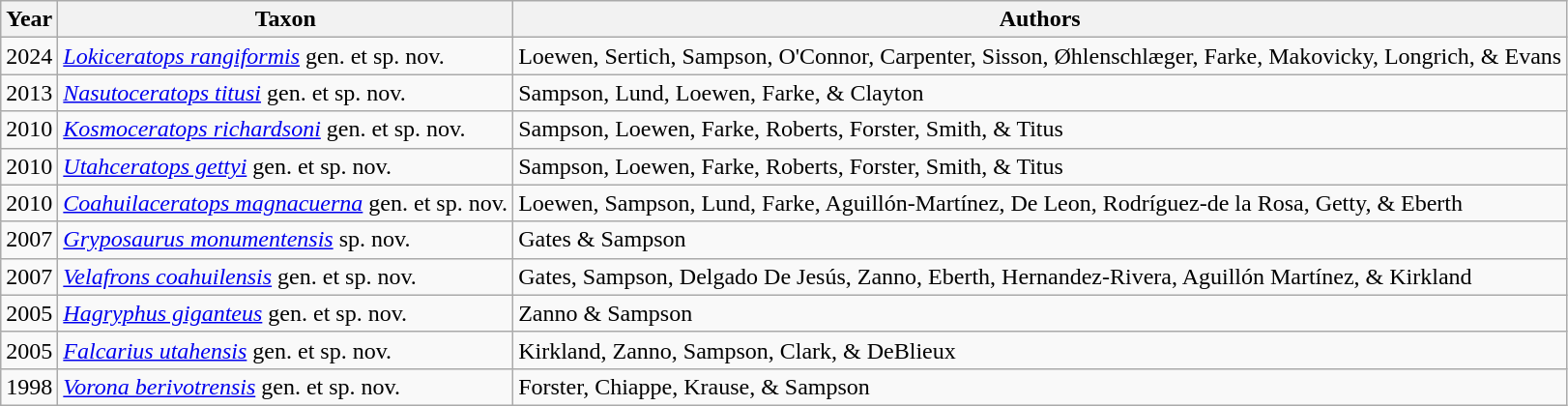<table class="wikitable sortable">
<tr>
<th>Year</th>
<th>Taxon</th>
<th>Authors</th>
</tr>
<tr>
<td>2024</td>
<td><em><a href='#'>Lokiceratops rangiformis</a></em> gen. et sp. nov.</td>
<td>Loewen, Sertich, Sampson, O'Connor, Carpenter, Sisson, Øhlenschlæger, Farke, Makovicky, Longrich, & Evans</td>
</tr>
<tr>
<td>2013</td>
<td><em><a href='#'>Nasutoceratops titusi</a></em> gen. et sp. nov.</td>
<td>Sampson, Lund, Loewen, Farke, & Clayton</td>
</tr>
<tr>
<td>2010</td>
<td><em><a href='#'>Kosmoceratops richardsoni</a></em> gen. et sp. nov.</td>
<td>Sampson, Loewen, Farke, Roberts, Forster, Smith, & Titus</td>
</tr>
<tr>
<td>2010</td>
<td><em><a href='#'>Utahceratops gettyi</a></em> gen. et sp. nov.</td>
<td>Sampson, Loewen, Farke, Roberts, Forster, Smith, & Titus</td>
</tr>
<tr>
<td>2010</td>
<td><em><a href='#'>Coahuilaceratops magnacuerna</a></em> gen. et sp. nov.</td>
<td>Loewen, Sampson, Lund, Farke, Aguillón-Martínez, De Leon, Rodríguez-de la Rosa, Getty, & Eberth</td>
</tr>
<tr>
<td>2007</td>
<td><em><a href='#'>Gryposaurus monumentensis</a></em> sp. nov.</td>
<td>Gates & Sampson</td>
</tr>
<tr>
<td>2007</td>
<td><em><a href='#'>Velafrons coahuilensis</a></em> gen. et sp. nov.</td>
<td>Gates, Sampson, Delgado De Jesús, Zanno, Eberth, Hernandez-Rivera, Aguillón Martínez, & Kirkland</td>
</tr>
<tr>
<td>2005</td>
<td><em><a href='#'>Hagryphus giganteus</a></em> gen. et sp. nov.</td>
<td>Zanno & Sampson</td>
</tr>
<tr>
<td>2005</td>
<td><em><a href='#'>Falcarius utahensis</a></em> gen. et sp. nov.</td>
<td>Kirkland, Zanno, Sampson, Clark, & DeBlieux</td>
</tr>
<tr>
<td>1998</td>
<td><em><a href='#'>Vorona berivotrensis</a></em> gen. et sp. nov.</td>
<td>Forster, Chiappe, Krause, & Sampson</td>
</tr>
</table>
